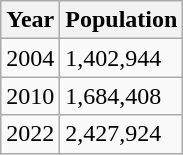<table class="wikitable sortable">
<tr>
<th>Year</th>
<th>Population</th>
</tr>
<tr>
<td>2004</td>
<td>1,402,944</td>
</tr>
<tr>
<td>2010</td>
<td>1,684,408</td>
</tr>
<tr>
<td>2022</td>
<td>2,427,924</td>
</tr>
</table>
